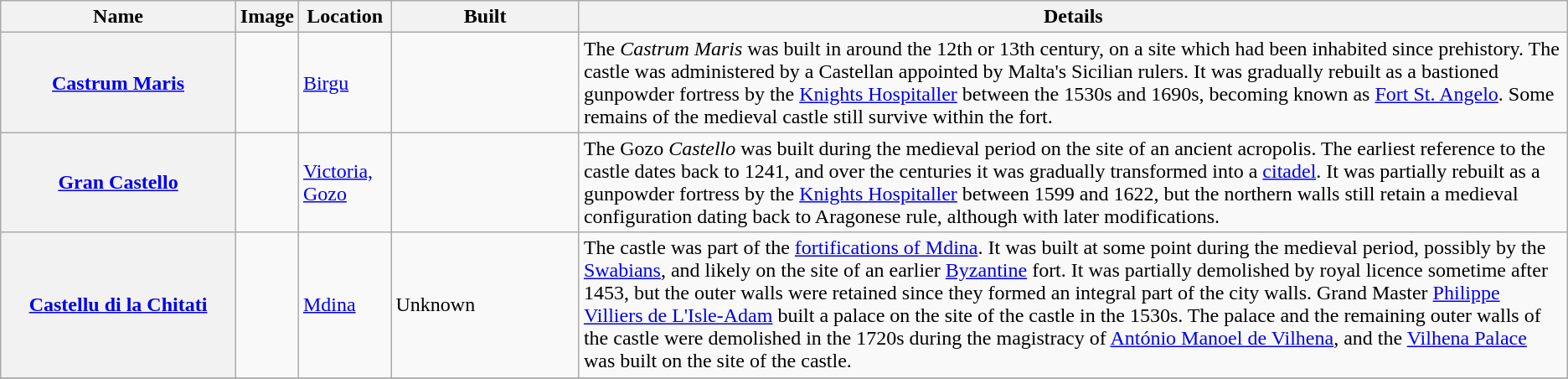<table class="wikitable sortable">
<tr>
<th scope="col" style ="width:15%">Name</th>
<th class="unsortable" scope="col">Image</th>
<th scope="col">Location</th>
<th scope="col" style ="width:12%">Built</th>
<th scope="col" class="unsortable">Details</th>
</tr>
<tr>
<th scope="row"><a href='#'>Castrum Maris</a></th>
<td align="center"></td>
<td><a href='#'>Birgu</a></td>
<td></td>
<td>The <em>Castrum Maris</em> was built in around the 12th or 13th century, on a site which had been inhabited since prehistory. The castle was administered by a Castellan appointed by Malta's Sicilian rulers. It was gradually rebuilt as a bastioned gunpowder fortress by the <a href='#'>Knights Hospitaller</a> between the 1530s and 1690s, becoming known as <a href='#'>Fort St. Angelo</a>. Some remains of the medieval castle still survive within the fort.</td>
</tr>
<tr>
<th scope="row"><a href='#'>Gran Castello</a></th>
<td align="center"></td>
<td><a href='#'>Victoria, Gozo</a></td>
<td></td>
<td>The Gozo <em>Castello</em> was built during the medieval period on the site of an ancient acropolis. The earliest reference to the castle dates back to 1241, and over the centuries it was gradually transformed into a <a href='#'>citadel</a>. It was partially rebuilt as a gunpowder fortress by the <a href='#'>Knights Hospitaller</a> between 1599 and 1622, but the northern walls still retain a medieval configuration dating back to Aragonese rule, although with later modifications.</td>
</tr>
<tr>
<th scope="row"><a href='#'>Castellu di la Chitati</a></th>
<td align="center"></td>
<td><a href='#'>Mdina</a></td>
<td>Unknown</td>
<td>The castle was part of the <a href='#'>fortifications of Mdina</a>. It was built at some point during the medieval period, possibly by the <a href='#'>Swabians</a>, and likely on the site of an earlier <a href='#'>Byzantine</a> fort. It was partially demolished by royal licence sometime after 1453, but the outer walls were retained since they formed an integral part of the city walls. Grand Master <a href='#'>Philippe Villiers de L'Isle-Adam</a> built a palace on the site of the castle in the 1530s. The palace and the remaining outer walls of the castle were demolished in the 1720s during the magistracy of <a href='#'>António Manoel de Vilhena</a>, and the <a href='#'>Vilhena Palace</a> was built on the site of the castle.</td>
</tr>
<tr>
</tr>
</table>
